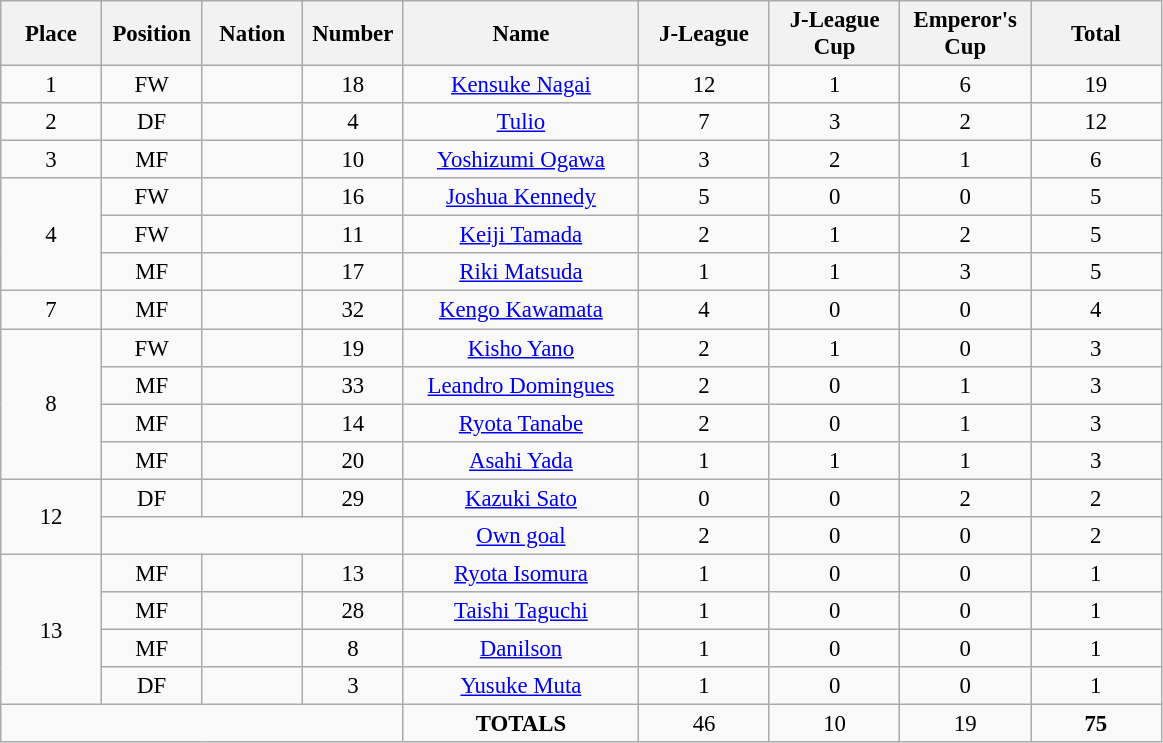<table class="wikitable" style="font-size: 95%; text-align: center;">
<tr>
<th width=60>Place</th>
<th width=60>Position</th>
<th width=60>Nation</th>
<th width=60>Number</th>
<th width=150>Name</th>
<th width=80>J-League</th>
<th width=80>J-League Cup</th>
<th width=80>Emperor's Cup</th>
<th width=80>Total</th>
</tr>
<tr>
<td>1</td>
<td>FW</td>
<td></td>
<td>18</td>
<td><a href='#'>Kensuke Nagai</a></td>
<td>12</td>
<td>1</td>
<td>6</td>
<td>19</td>
</tr>
<tr>
<td>2</td>
<td>DF</td>
<td></td>
<td>4</td>
<td><a href='#'>Tulio</a></td>
<td>7</td>
<td>3</td>
<td>2</td>
<td>12</td>
</tr>
<tr>
<td>3</td>
<td>MF</td>
<td></td>
<td>10</td>
<td><a href='#'>Yoshizumi Ogawa</a></td>
<td>3</td>
<td>2</td>
<td>1</td>
<td>6</td>
</tr>
<tr>
<td rowspan="3">4</td>
<td>FW</td>
<td></td>
<td>16</td>
<td><a href='#'>Joshua Kennedy</a></td>
<td>5</td>
<td>0</td>
<td>0</td>
<td>5</td>
</tr>
<tr>
<td>FW</td>
<td></td>
<td>11</td>
<td><a href='#'>Keiji Tamada</a></td>
<td>2</td>
<td>1</td>
<td>2</td>
<td>5</td>
</tr>
<tr>
<td>MF</td>
<td></td>
<td>17</td>
<td><a href='#'>Riki Matsuda</a></td>
<td>1</td>
<td>1</td>
<td>3</td>
<td>5</td>
</tr>
<tr>
<td>7</td>
<td>MF</td>
<td></td>
<td>32</td>
<td><a href='#'>Kengo Kawamata</a></td>
<td>4</td>
<td>0</td>
<td>0</td>
<td>4</td>
</tr>
<tr>
<td rowspan="4">8</td>
<td>FW</td>
<td></td>
<td>19</td>
<td><a href='#'>Kisho Yano</a></td>
<td>2</td>
<td>1</td>
<td>0</td>
<td>3</td>
</tr>
<tr>
<td>MF</td>
<td></td>
<td>33</td>
<td><a href='#'>Leandro Domingues</a></td>
<td>2</td>
<td>0</td>
<td>1</td>
<td>3</td>
</tr>
<tr>
<td>MF</td>
<td></td>
<td>14</td>
<td><a href='#'>Ryota Tanabe</a></td>
<td>2</td>
<td>0</td>
<td>1</td>
<td>3</td>
</tr>
<tr>
<td>MF</td>
<td></td>
<td>20</td>
<td><a href='#'>Asahi Yada</a></td>
<td>1</td>
<td>1</td>
<td>1</td>
<td>3</td>
</tr>
<tr>
<td rowspan="2">12</td>
<td>DF</td>
<td></td>
<td>29</td>
<td><a href='#'>Kazuki Sato</a></td>
<td>0</td>
<td>0</td>
<td>2</td>
<td>2</td>
</tr>
<tr>
<td colspan="3"></td>
<td><a href='#'>Own goal</a></td>
<td>2</td>
<td>0</td>
<td>0</td>
<td>2</td>
</tr>
<tr>
<td rowspan="4">13</td>
<td>MF</td>
<td></td>
<td>13</td>
<td><a href='#'>Ryota Isomura</a></td>
<td>1</td>
<td>0</td>
<td>0</td>
<td>1</td>
</tr>
<tr>
<td>MF</td>
<td></td>
<td>28</td>
<td><a href='#'>Taishi Taguchi</a></td>
<td>1</td>
<td>0</td>
<td>0</td>
<td>1</td>
</tr>
<tr>
<td>MF</td>
<td></td>
<td>8</td>
<td><a href='#'>Danilson</a></td>
<td>1</td>
<td>0</td>
<td>0</td>
<td>1</td>
</tr>
<tr>
<td>DF</td>
<td></td>
<td>3</td>
<td><a href='#'>Yusuke Muta</a></td>
<td>1</td>
<td>0</td>
<td>0</td>
<td>1</td>
</tr>
<tr>
<td colspan="4"></td>
<td><strong>TOTALS</strong></td>
<td>46</td>
<td>10</td>
<td>19</td>
<td><strong>75</strong></td>
</tr>
</table>
